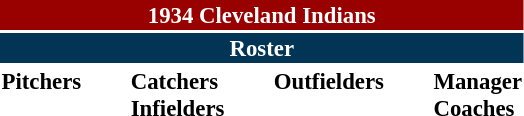<table class="toccolours" style="font-size: 95%;">
<tr>
<th colspan="10" style="background-color: #990000; color: white; text-align: center;">1934 Cleveland Indians</th>
</tr>
<tr>
<td colspan="10" style="background-color: #023456; color: white; text-align: center;"><strong>Roster</strong></td>
</tr>
<tr>
<td valign="top"><strong>Pitchers</strong><br>











</td>
<td width="25px"></td>
<td valign="top"><strong>Catchers</strong><br>





<strong>Infielders</strong>





</td>
<td width="25px"></td>
<td valign="top"><strong>Outfielders</strong><br>






</td>
<td width="25px"></td>
<td valign="top"><strong>Manager</strong><br>
<strong>Coaches</strong>

</td>
</tr>
</table>
